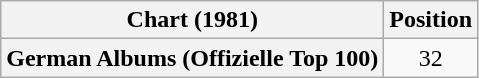<table class="wikitable plainrowheaders" style="text-align:center">
<tr>
<th scope="col">Chart (1981)</th>
<th scope="col">Position</th>
</tr>
<tr>
<th scope="row">German Albums (Offizielle Top 100)</th>
<td>32</td>
</tr>
</table>
